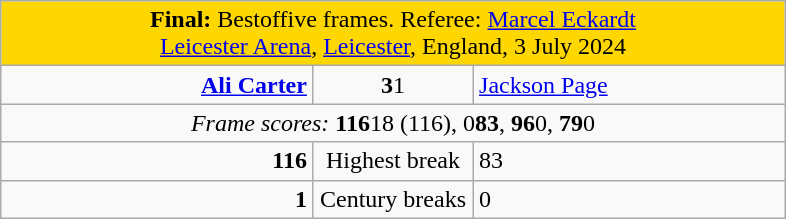<table class="wikitable" style="margin: 1em auto 1em auto;">
<tr>
<td colspan="3" align="center" bgcolor="#ffd700"><strong>Final:</strong> Bestoffive frames. Referee: <a href='#'>Marcel Eckardt</a><br><a href='#'>Leicester Arena</a>, <a href='#'>Leicester</a>, England, 3 July 2024</td>
</tr>
<tr>
<td width="200" align="right"><strong><a href='#'>Ali Carter</a></strong> <small></small><br></td>
<td width="100" align="center"><strong>3</strong>1</td>
<td width="200" align="left"><a href='#'>Jackson Page</a> <small></small><br></td>
</tr>
<tr>
<td colspan="3" align="center"><em>Frame scores:</em> <strong>116</strong>18 (116), 0<strong>83</strong>, <strong>96</strong>0, <strong>79</strong>0</td>
</tr>
<tr>
<td align="right"><strong>116</strong></td>
<td align="center">Highest break</td>
<td>83</td>
</tr>
<tr>
<td align="right"><strong>1</strong></td>
<td align="center">Century breaks</td>
<td>0</td>
</tr>
</table>
